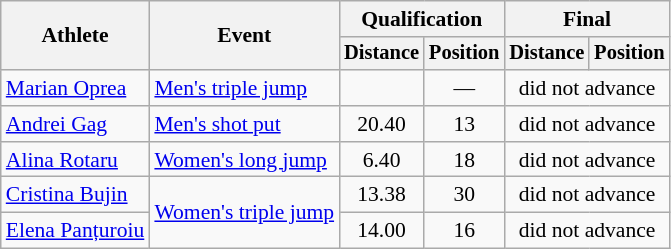<table class=wikitable style="font-size:90%">
<tr>
<th rowspan="2">Athlete</th>
<th rowspan="2">Event</th>
<th colspan="2">Qualification</th>
<th colspan="2">Final</th>
</tr>
<tr style="font-size:95%">
<th>Distance</th>
<th>Position</th>
<th>Distance</th>
<th>Position</th>
</tr>
<tr align=center>
<td align=left><a href='#'>Marian Oprea</a></td>
<td align=left><a href='#'>Men's triple jump</a></td>
<td></td>
<td>—</td>
<td colspan=2>did not advance</td>
</tr>
<tr align=center>
<td align=left><a href='#'>Andrei Gag</a></td>
<td align=left><a href='#'>Men's shot put</a></td>
<td>20.40</td>
<td>13</td>
<td colspan=2>did not advance</td>
</tr>
<tr align=center>
<td align=left><a href='#'>Alina Rotaru</a></td>
<td align=left><a href='#'>Women's long jump</a></td>
<td>6.40</td>
<td>18</td>
<td colspan=2>did not advance</td>
</tr>
<tr align=center>
<td align=left><a href='#'>Cristina Bujin</a></td>
<td align=left rowspan=2><a href='#'>Women's triple jump</a></td>
<td>13.38</td>
<td>30</td>
<td colspan=2>did not advance</td>
</tr>
<tr align=center>
<td align=left><a href='#'>Elena Panțuroiu</a></td>
<td>14.00</td>
<td>16</td>
<td colspan=2>did not advance</td>
</tr>
</table>
